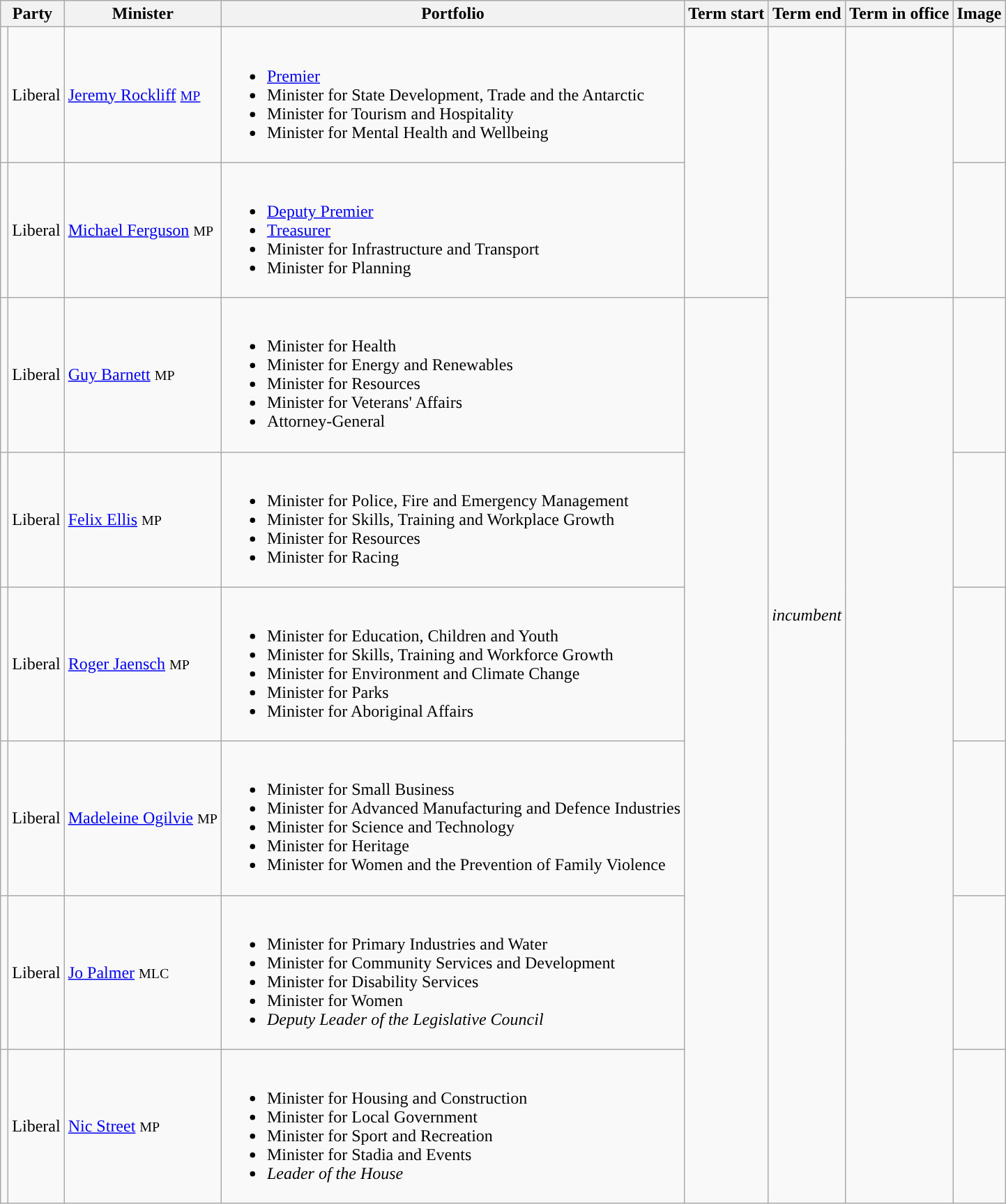<table class="wikitable sortable">
<tr>
<th colspan=2>Party</th>
<th>Minister</th>
<th>Portfolio</th>
<th>Term start</th>
<th>Term end</th>
<th>Term in office</th>
<th>Image</th>
</tr>
<tr>
<td style="background:"></td>
<td>Liberal</td>
<td><a href='#'>Jeremy Rockliff</a> <small><a href='#'>MP</a></small></td>
<td><br><ul><li><a href='#'>Premier</a></li><li>Minister for State Development, Trade and the Antarctic</li><li>Minister for Tourism and Hospitality</li><li>Minister for Mental Health and Wellbeing</li></ul></td>
<td rowspan="2" align="center"></td>
<td rowspan="15" align="center"><em>incumbent</em></td>
<td rowspan="2" align="center"></td>
<td></td>
</tr>
<tr>
<td style="background:"></td>
<td>Liberal</td>
<td><a href='#'>Michael Ferguson</a> <small>MP</small></td>
<td><br><ul><li><a href='#'>Deputy Premier</a></li><li><a href='#'>Treasurer</a></li><li>Minister for Infrastructure and Transport</li><li>Minister for Planning</li></ul></td>
<td></td>
</tr>
<tr>
<td style="background:"></td>
<td>Liberal</td>
<td><a href='#'>Guy Barnett</a> <small>MP</small></td>
<td><br><ul><li>Minister for Health</li><li>Minister for Energy and Renewables</li><li>Minister for Resources</li><li>Minister for Veterans' Affairs</li><li>Attorney-General</li></ul></td>
<td rowspan="13"></td>
<td rowspan="13"></td>
<td></td>
</tr>
<tr>
<td style="background:"></td>
<td>Liberal</td>
<td><a href='#'>Felix Ellis</a> <small>MP</small></td>
<td><br><ul><li>Minister for Police, Fire and Emergency Management</li><li>Minister for Skills, Training and Workplace Growth</li><li>Minister for Resources</li><li>Minister for Racing</li></ul></td>
<td></td>
</tr>
<tr>
<td style="background:"></td>
<td>Liberal</td>
<td><a href='#'>Roger Jaensch</a> <small>MP</small></td>
<td><br><ul><li>Minister for Education, Children and Youth</li><li>Minister for Skills, Training and Workforce Growth</li><li>Minister for Environment and Climate Change</li><li>Minister for Parks</li><li>Minister for Aboriginal Affairs</li></ul></td>
<td></td>
</tr>
<tr>
<td style="background:"></td>
<td>Liberal</td>
<td><a href='#'>Madeleine Ogilvie</a> <small>MP</small></td>
<td><br><ul><li>Minister for Small Business</li><li>Minister for Advanced Manufacturing and Defence Industries</li><li>Minister for Science and Technology</li><li>Minister for Heritage</li><li>Minister for Women and the Prevention of Family Violence</li></ul></td>
<td></td>
</tr>
<tr>
<td style="background:"></td>
<td>Liberal</td>
<td><a href='#'>Jo Palmer</a> <small>MLC</small></td>
<td><br><ul><li>Minister for Primary Industries and Water</li><li>Minister for Community Services and Development</li><li>Minister for Disability Services</li><li>Minister for Women</li><li><em>Deputy Leader of the Legislative Council</em></li></ul></td>
<td></td>
</tr>
<tr>
<td style="background:"></td>
<td>Liberal</td>
<td><a href='#'>Nic Street</a> <small>MP</small></td>
<td><br><ul><li>Minister for Housing and Construction</li><li>Minister for Local Government</li><li>Minister for Sport and Recreation</li><li>Minister for Stadia and Events</li><li><em>Leader of the House</em></li></ul></td>
<td></td>
</tr>
</table>
